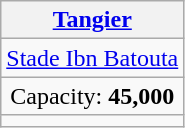<table class="wikitable" style="text-align:center">
<tr>
<th colspan="3"><a href='#'>Tangier</a></th>
</tr>
<tr>
<td><a href='#'>Stade Ibn Batouta</a></td>
</tr>
<tr>
<td>Capacity: <strong>45,000</strong></td>
</tr>
<tr>
<td></td>
</tr>
</table>
